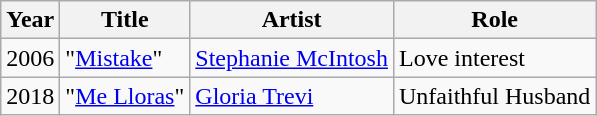<table class="wikitable">
<tr>
<th>Year</th>
<th>Title</th>
<th>Artist</th>
<th>Role</th>
</tr>
<tr>
<td>2006</td>
<td>"<a href='#'>Mistake</a>"</td>
<td><a href='#'>Stephanie McIntosh</a></td>
<td>Love interest</td>
</tr>
<tr>
<td>2018</td>
<td>"<a href='#'>Me Lloras</a>"</td>
<td><a href='#'>Gloria Trevi</a></td>
<td>Unfaithful Husband</td>
</tr>
</table>
